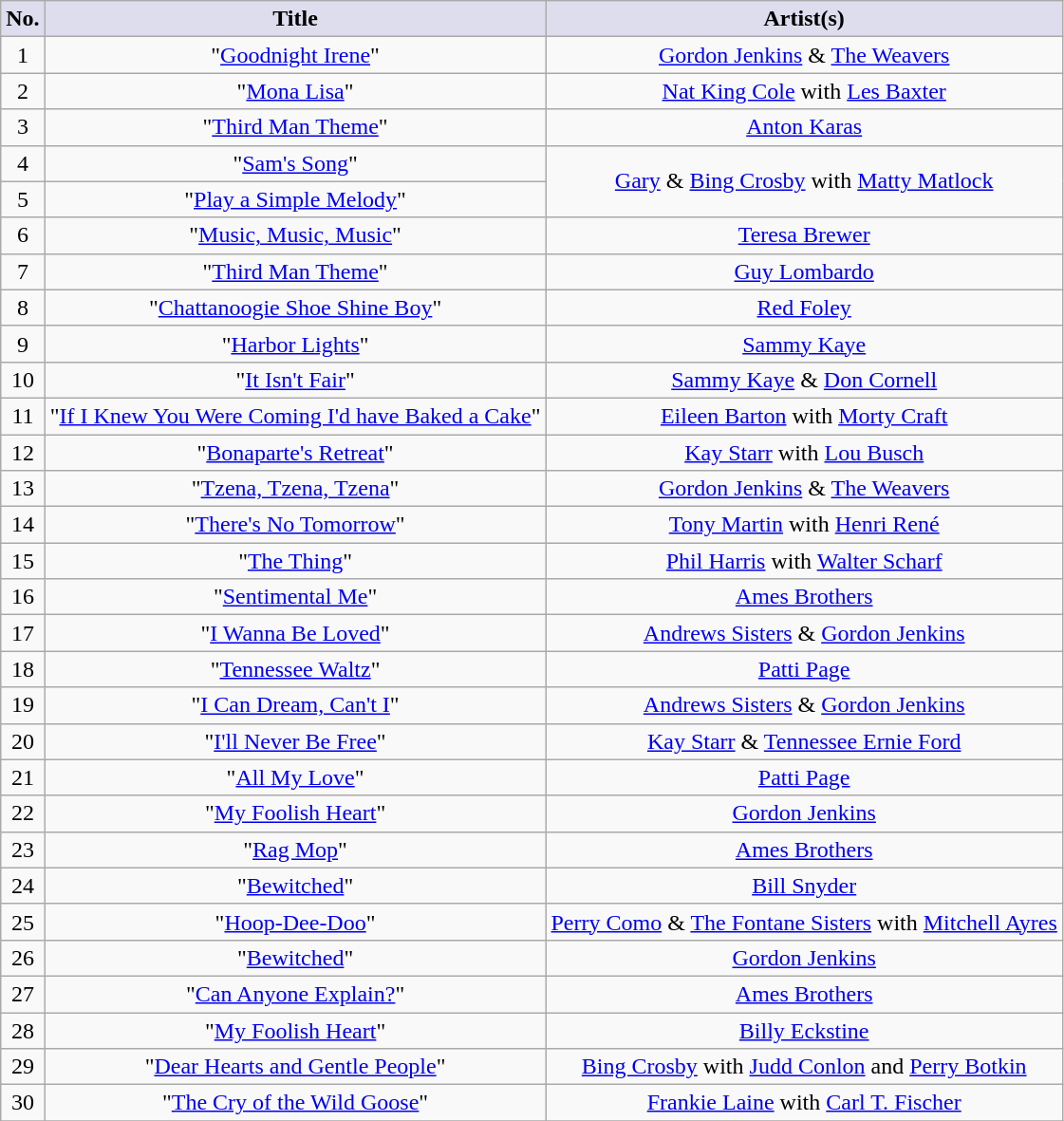<table class="wikitable sortable" style="text-align: center">
<tr>
<th scope="col" style="background:#dde;">No.</th>
<th scope="col" style="background:#dde;">Title</th>
<th scope="col" style="background:#dde;">Artist(s)</th>
</tr>
<tr>
<td>1</td>
<td>"<a href='#'>Goodnight Irene</a>"</td>
<td><a href='#'>Gordon Jenkins</a> & <a href='#'>The Weavers</a></td>
</tr>
<tr>
<td>2</td>
<td>"<a href='#'>Mona Lisa</a>"</td>
<td><a href='#'>Nat King Cole</a> with <a href='#'>Les Baxter</a></td>
</tr>
<tr>
<td>3</td>
<td>"<a href='#'>Third Man Theme</a>"</td>
<td><a href='#'>Anton Karas</a></td>
</tr>
<tr>
<td>4</td>
<td>"<a href='#'>Sam's Song</a>"</td>
<td rowspan="2"><a href='#'>Gary</a> & <a href='#'>Bing Crosby</a> with <a href='#'>Matty Matlock</a></td>
</tr>
<tr>
<td>5</td>
<td>"<a href='#'>Play a Simple Melody</a>"</td>
</tr>
<tr>
<td>6</td>
<td>"<a href='#'>Music, Music, Music</a>"</td>
<td><a href='#'>Teresa Brewer</a></td>
</tr>
<tr>
<td>7</td>
<td>"<a href='#'>Third Man Theme</a>"</td>
<td><a href='#'>Guy Lombardo</a></td>
</tr>
<tr>
<td>8</td>
<td>"<a href='#'>Chattanoogie Shoe Shine Boy</a>"</td>
<td><a href='#'>Red Foley</a></td>
</tr>
<tr>
<td>9</td>
<td>"<a href='#'>Harbor Lights</a>"</td>
<td><a href='#'>Sammy Kaye</a></td>
</tr>
<tr>
<td>10</td>
<td>"<a href='#'>It Isn't Fair</a>"</td>
<td><a href='#'>Sammy Kaye</a> & <a href='#'>Don Cornell</a></td>
</tr>
<tr>
<td>11</td>
<td>"<a href='#'>If I Knew You Were Coming I'd have Baked a Cake</a>"</td>
<td><a href='#'>Eileen Barton</a> with <a href='#'>Morty Craft</a></td>
</tr>
<tr>
<td>12</td>
<td>"<a href='#'>Bonaparte's Retreat</a>"</td>
<td><a href='#'>Kay Starr</a> with <a href='#'>Lou Busch</a></td>
</tr>
<tr>
<td>13</td>
<td>"<a href='#'>Tzena, Tzena, Tzena</a>"</td>
<td><a href='#'>Gordon Jenkins</a> & <a href='#'>The Weavers</a></td>
</tr>
<tr>
<td>14</td>
<td>"<a href='#'>There's No Tomorrow</a>"</td>
<td><a href='#'>Tony Martin</a> with <a href='#'>Henri René</a></td>
</tr>
<tr>
<td>15</td>
<td>"<a href='#'>The Thing</a>"</td>
<td><a href='#'>Phil Harris</a> with <a href='#'>Walter Scharf</a></td>
</tr>
<tr>
<td>16</td>
<td>"<a href='#'>Sentimental Me</a>"</td>
<td><a href='#'>Ames Brothers</a></td>
</tr>
<tr>
<td>17</td>
<td>"<a href='#'>I Wanna Be Loved</a>"</td>
<td><a href='#'>Andrews Sisters</a> & <a href='#'>Gordon Jenkins</a></td>
</tr>
<tr>
<td>18</td>
<td>"<a href='#'>Tennessee Waltz</a>"</td>
<td><a href='#'>Patti Page</a></td>
</tr>
<tr>
<td>19</td>
<td>"<a href='#'>I Can Dream, Can't I</a>"</td>
<td><a href='#'>Andrews Sisters</a> & <a href='#'>Gordon Jenkins</a></td>
</tr>
<tr>
<td>20</td>
<td>"<a href='#'>I'll Never Be Free</a>"</td>
<td><a href='#'>Kay Starr</a> & <a href='#'>Tennessee Ernie Ford</a></td>
</tr>
<tr>
<td>21</td>
<td>"<a href='#'>All My Love</a>"</td>
<td><a href='#'>Patti Page</a></td>
</tr>
<tr>
<td>22</td>
<td>"<a href='#'>My Foolish Heart</a>"</td>
<td><a href='#'>Gordon Jenkins</a></td>
</tr>
<tr>
<td>23</td>
<td>"<a href='#'>Rag Mop</a>"</td>
<td><a href='#'>Ames Brothers</a></td>
</tr>
<tr>
<td>24</td>
<td>"<a href='#'>Bewitched</a>"</td>
<td><a href='#'>Bill Snyder</a></td>
</tr>
<tr>
<td>25</td>
<td>"<a href='#'>Hoop-Dee-Doo</a>"</td>
<td><a href='#'>Perry Como</a> & <a href='#'>The Fontane Sisters</a> with <a href='#'>Mitchell Ayres</a></td>
</tr>
<tr>
<td>26</td>
<td>"<a href='#'>Bewitched</a>"</td>
<td><a href='#'>Gordon Jenkins</a></td>
</tr>
<tr>
<td>27</td>
<td>"<a href='#'>Can Anyone Explain?</a>"</td>
<td><a href='#'>Ames Brothers</a></td>
</tr>
<tr>
<td>28</td>
<td>"<a href='#'>My Foolish Heart</a>"</td>
<td><a href='#'>Billy Eckstine</a></td>
</tr>
<tr>
<td>29</td>
<td>"<a href='#'>Dear Hearts and Gentle People</a>"</td>
<td><a href='#'>Bing Crosby</a> with <a href='#'>Judd Conlon</a> and <a href='#'>Perry Botkin</a></td>
</tr>
<tr>
<td>30</td>
<td>"<a href='#'>The Cry of the Wild Goose</a>"</td>
<td><a href='#'>Frankie Laine</a> with <a href='#'>Carl T. Fischer</a></td>
</tr>
<tr>
</tr>
</table>
